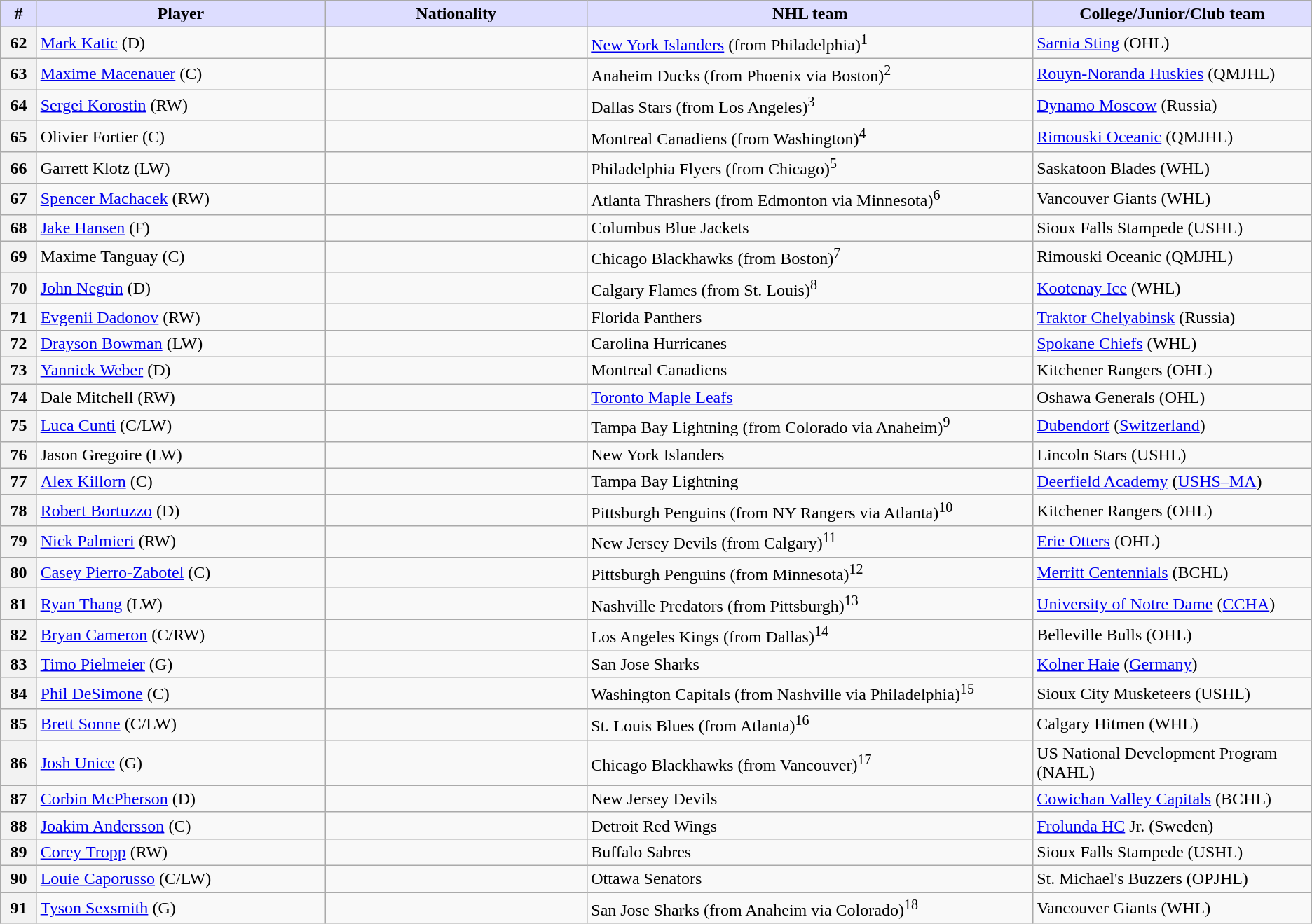<table class="wikitable">
<tr>
<th style="background:#ddf; width:2.75%;">#</th>
<th style="background:#ddf; width:22.0%;">Player</th>
<th style="background:#ddf; width:20.0%;">Nationality</th>
<th style="background:#ddf; width:34.0%;">NHL team</th>
<th style="background:#ddf; width:100.0%;">College/Junior/Club team</th>
</tr>
<tr>
<th>62</th>
<td><a href='#'>Mark Katic</a> (D)</td>
<td></td>
<td><a href='#'>New York Islanders</a> (from Philadelphia)<sup>1</sup></td>
<td><a href='#'>Sarnia Sting</a> (OHL)</td>
</tr>
<tr>
<th>63</th>
<td><a href='#'>Maxime Macenauer</a> (C)</td>
<td></td>
<td>Anaheim Ducks (from Phoenix via Boston)<sup>2</sup></td>
<td><a href='#'>Rouyn-Noranda Huskies</a> (QMJHL)</td>
</tr>
<tr>
<th>64</th>
<td><a href='#'>Sergei Korostin</a> (RW)</td>
<td></td>
<td>Dallas Stars (from Los Angeles)<sup>3</sup></td>
<td><a href='#'>Dynamo Moscow</a> (Russia)</td>
</tr>
<tr>
<th>65</th>
<td>Olivier Fortier (C)</td>
<td></td>
<td>Montreal Canadiens (from Washington)<sup>4</sup></td>
<td><a href='#'>Rimouski Oceanic</a> (QMJHL)</td>
</tr>
<tr>
<th>66</th>
<td>Garrett Klotz (LW)</td>
<td></td>
<td>Philadelphia Flyers (from Chicago)<sup>5</sup></td>
<td>Saskatoon Blades (WHL)</td>
</tr>
<tr>
<th>67</th>
<td><a href='#'>Spencer Machacek</a> (RW)</td>
<td></td>
<td>Atlanta Thrashers (from Edmonton via Minnesota)<sup>6</sup></td>
<td>Vancouver Giants (WHL)</td>
</tr>
<tr>
<th>68</th>
<td><a href='#'>Jake Hansen</a> (F)</td>
<td></td>
<td>Columbus Blue Jackets</td>
<td>Sioux Falls Stampede (USHL)</td>
</tr>
<tr>
<th>69</th>
<td>Maxime Tanguay (C)</td>
<td></td>
<td>Chicago Blackhawks (from Boston)<sup>7</sup></td>
<td>Rimouski Oceanic (QMJHL)</td>
</tr>
<tr>
<th>70</th>
<td><a href='#'>John Negrin</a> (D)</td>
<td></td>
<td>Calgary Flames (from St. Louis)<sup>8</sup></td>
<td><a href='#'>Kootenay Ice</a> (WHL)</td>
</tr>
<tr>
<th>71</th>
<td><a href='#'>Evgenii Dadonov</a> (RW)</td>
<td></td>
<td>Florida Panthers</td>
<td><a href='#'>Traktor Chelyabinsk</a> (Russia)</td>
</tr>
<tr>
<th>72</th>
<td><a href='#'>Drayson Bowman</a> (LW)</td>
<td></td>
<td>Carolina Hurricanes</td>
<td><a href='#'>Spokane Chiefs</a> (WHL)</td>
</tr>
<tr>
<th>73</th>
<td><a href='#'>Yannick Weber</a> (D)</td>
<td></td>
<td>Montreal Canadiens</td>
<td>Kitchener Rangers (OHL)</td>
</tr>
<tr>
<th>74</th>
<td>Dale Mitchell (RW)</td>
<td></td>
<td><a href='#'>Toronto Maple Leafs</a></td>
<td>Oshawa Generals (OHL)</td>
</tr>
<tr>
<th>75</th>
<td><a href='#'>Luca Cunti</a> (C/LW)</td>
<td></td>
<td>Tampa Bay Lightning (from Colorado via Anaheim)<sup>9</sup></td>
<td><a href='#'>Dubendorf</a> (<a href='#'>Switzerland</a>)</td>
</tr>
<tr>
<th>76</th>
<td>Jason Gregoire (LW)</td>
<td></td>
<td>New York Islanders</td>
<td>Lincoln Stars (USHL)</td>
</tr>
<tr>
<th>77</th>
<td><a href='#'>Alex Killorn</a> (C)</td>
<td></td>
<td>Tampa Bay Lightning</td>
<td><a href='#'>Deerfield Academy</a> (<a href='#'>USHS–MA</a>)</td>
</tr>
<tr>
<th>78</th>
<td><a href='#'>Robert Bortuzzo</a> (D)</td>
<td></td>
<td>Pittsburgh Penguins (from NY Rangers via Atlanta)<sup>10</sup></td>
<td>Kitchener Rangers (OHL)</td>
</tr>
<tr>
<th>79</th>
<td><a href='#'>Nick Palmieri</a> (RW)</td>
<td></td>
<td>New Jersey Devils (from Calgary)<sup>11</sup></td>
<td><a href='#'>Erie Otters</a> (OHL)</td>
</tr>
<tr>
<th>80</th>
<td><a href='#'>Casey Pierro-Zabotel</a> (C)</td>
<td></td>
<td>Pittsburgh Penguins (from Minnesota)<sup>12</sup></td>
<td><a href='#'>Merritt Centennials</a> (BCHL)</td>
</tr>
<tr>
<th>81</th>
<td><a href='#'>Ryan Thang</a> (LW)</td>
<td></td>
<td>Nashville Predators (from Pittsburgh)<sup>13</sup></td>
<td><a href='#'>University of Notre Dame</a> (<a href='#'>CCHA</a>)</td>
</tr>
<tr>
<th>82</th>
<td><a href='#'>Bryan Cameron</a> (C/RW)</td>
<td></td>
<td>Los Angeles Kings (from Dallas)<sup>14</sup></td>
<td>Belleville Bulls (OHL)</td>
</tr>
<tr>
<th>83</th>
<td><a href='#'>Timo Pielmeier</a> (G)</td>
<td></td>
<td>San Jose Sharks</td>
<td><a href='#'>Kolner Haie</a> (<a href='#'>Germany</a>)</td>
</tr>
<tr>
<th>84</th>
<td><a href='#'>Phil DeSimone</a> (C)</td>
<td></td>
<td>Washington Capitals (from Nashville via Philadelphia)<sup>15</sup></td>
<td>Sioux City Musketeers (USHL)</td>
</tr>
<tr>
<th>85</th>
<td><a href='#'>Brett Sonne</a> (C/LW)</td>
<td></td>
<td>St. Louis Blues (from Atlanta)<sup>16</sup></td>
<td>Calgary Hitmen (WHL)</td>
</tr>
<tr>
<th>86</th>
<td><a href='#'>Josh Unice</a> (G)</td>
<td></td>
<td>Chicago Blackhawks (from Vancouver)<sup>17</sup></td>
<td>US National Development Program (NAHL)</td>
</tr>
<tr>
<th>87</th>
<td><a href='#'>Corbin McPherson</a> (D)</td>
<td></td>
<td>New Jersey Devils</td>
<td><a href='#'>Cowichan Valley Capitals</a> (BCHL)</td>
</tr>
<tr>
<th>88</th>
<td><a href='#'>Joakim Andersson</a> (C)</td>
<td></td>
<td>Detroit Red Wings</td>
<td><a href='#'>Frolunda HC</a> Jr. (Sweden)</td>
</tr>
<tr>
<th>89</th>
<td><a href='#'>Corey Tropp</a> (RW)</td>
<td></td>
<td>Buffalo Sabres</td>
<td>Sioux Falls Stampede (USHL)</td>
</tr>
<tr>
<th>90</th>
<td><a href='#'>Louie Caporusso</a> (C/LW)</td>
<td></td>
<td>Ottawa Senators</td>
<td>St. Michael's Buzzers (OPJHL)</td>
</tr>
<tr>
<th>91</th>
<td><a href='#'>Tyson Sexsmith</a> (G)</td>
<td></td>
<td>San Jose Sharks (from Anaheim via Colorado)<sup>18</sup></td>
<td>Vancouver Giants (WHL)</td>
</tr>
</table>
